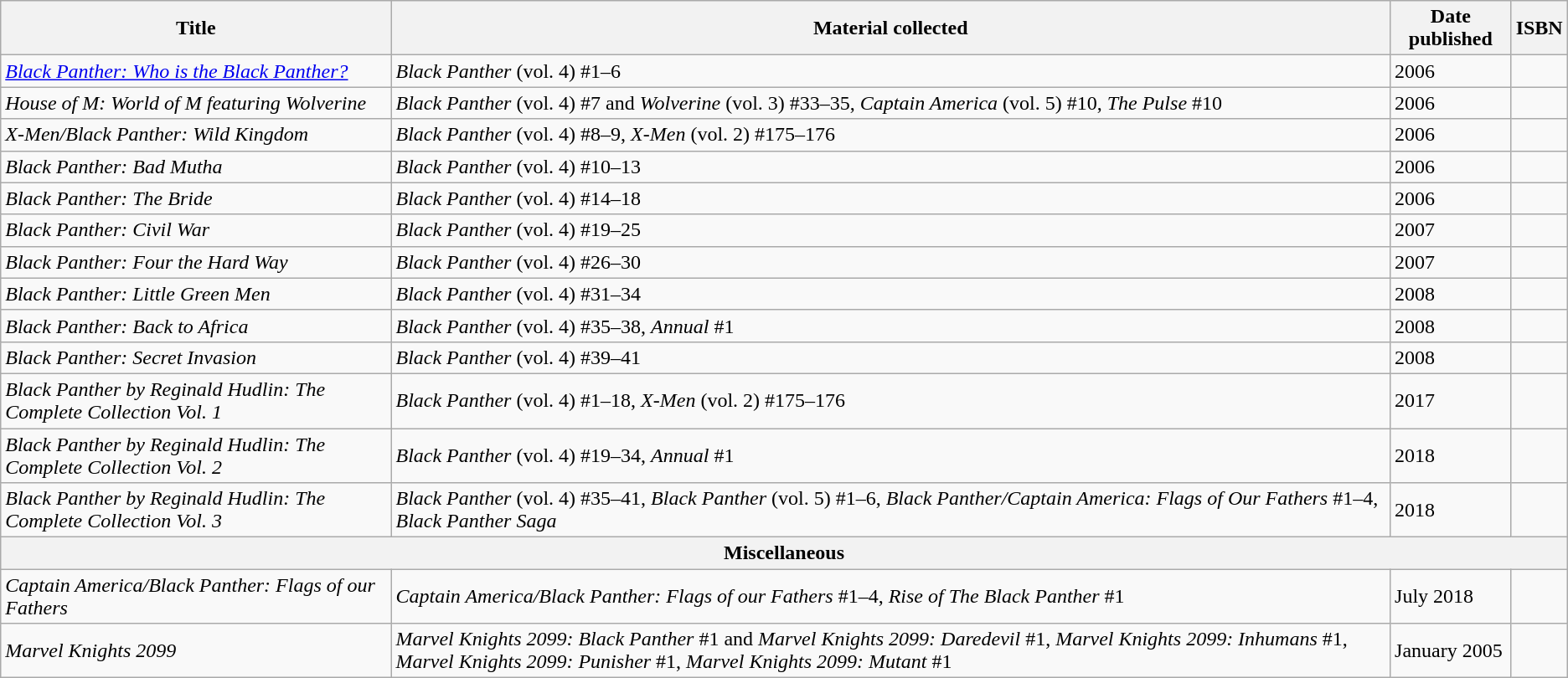<table class="wikitable sortable">
<tr>
<th>Title</th>
<th>Material collected</th>
<th>Date published</th>
<th>ISBN</th>
</tr>
<tr>
<td><em><a href='#'>Black Panther: Who is the Black Panther?</a></em></td>
<td><em>Black Panther</em> (vol. 4) #1–6</td>
<td>2006</td>
<td></td>
</tr>
<tr>
<td><em>House of M: World of M featuring Wolverine</em></td>
<td><em>Black Panther</em> (vol. 4) #7 and <em>Wolverine</em> (vol. 3) #33–35, <em>Captain America</em> (vol. 5) #10, <em>The Pulse</em> #10</td>
<td>2006</td>
<td></td>
</tr>
<tr>
<td><em>X-Men/Black Panther: Wild Kingdom</em></td>
<td><em>Black Panther</em> (vol. 4) #8–9, <em>X-Men</em> (vol. 2) #175–176</td>
<td>2006</td>
<td></td>
</tr>
<tr>
<td><em>Black Panther: Bad Mutha</em></td>
<td><em>Black Panther</em> (vol. 4) #10–13</td>
<td>2006</td>
<td></td>
</tr>
<tr>
<td><em>Black Panther: The Bride</em></td>
<td><em>Black Panther</em> (vol. 4) #14–18</td>
<td>2006</td>
<td></td>
</tr>
<tr>
<td><em>Black Panther: Civil War</em></td>
<td><em>Black Panther</em> (vol. 4) #19–25</td>
<td>2007</td>
<td></td>
</tr>
<tr>
<td><em>Black Panther: Four the Hard Way</em></td>
<td><em>Black Panther</em> (vol. 4) #26–30</td>
<td>2007</td>
<td></td>
</tr>
<tr>
<td><em>Black Panther: Little Green Men</em></td>
<td><em>Black Panther</em> (vol. 4) #31–34</td>
<td>2008</td>
<td></td>
</tr>
<tr>
<td><em>Black Panther: Back to Africa</em></td>
<td><em>Black Panther</em> (vol. 4) #35–38, <em>Annual</em> #1</td>
<td>2008</td>
<td></td>
</tr>
<tr>
<td><em>Black Panther: Secret Invasion</em></td>
<td><em>Black Panther</em> (vol. 4) #39–41</td>
<td>2008</td>
<td></td>
</tr>
<tr>
<td><em>Black Panther by Reginald Hudlin: The Complete Collection Vol. 1</em></td>
<td><em>Black Panther</em> (vol. 4) #1–18, <em>X-Men</em> (vol. 2) #175–176</td>
<td>2017</td>
<td></td>
</tr>
<tr>
<td><em>Black Panther by Reginald Hudlin: The Complete Collection Vol. 2</em></td>
<td><em>Black Panther</em> (vol. 4) #19–34, <em>Annual</em> #1</td>
<td>2018</td>
<td></td>
</tr>
<tr>
<td><em>Black Panther by Reginald Hudlin: The Complete Collection Vol. 3</em></td>
<td><em>Black Panther</em> (vol. 4) #35–41, <em>Black Panther</em> (vol. 5) #1–6, <em>Black Panther/Captain America: Flags of Our Fathers</em> #1–4, <em>Black Panther Saga</em></td>
<td>2018</td>
<td></td>
</tr>
<tr>
<th colspan="4">Miscellaneous</th>
</tr>
<tr>
<td><em>Captain America/Black Panther: Flags of our Fathers</em></td>
<td><em>Captain America/Black Panther: Flags of our Fathers</em> #1–4, <em>Rise of The Black Panther</em> #1</td>
<td>July 2018</td>
<td></td>
</tr>
<tr>
<td><em>Marvel Knights 2099</em></td>
<td><em>Marvel Knights 2099: Black Panther</em> #1 and <em>Marvel Knights 2099: Daredevil</em> #1, <em>Marvel Knights 2099: Inhumans</em> #1, <em>Marvel Knights 2099: Punisher</em> #1, <em>Marvel Knights 2099: Mutant</em> #1</td>
<td>January 2005</td>
<td></td>
</tr>
</table>
